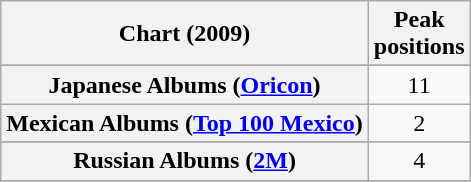<table class="wikitable sortable plainrowheaders" style="text-align:center;">
<tr>
<th>Chart (2009)</th>
<th>Peak<br>positions</th>
</tr>
<tr>
</tr>
<tr>
</tr>
<tr>
</tr>
<tr>
</tr>
<tr>
</tr>
<tr>
</tr>
<tr>
</tr>
<tr>
</tr>
<tr>
</tr>
<tr>
</tr>
<tr>
</tr>
<tr>
</tr>
<tr>
</tr>
<tr>
<th scope="row">Japanese Albums (<a href='#'>Oricon</a>)</th>
<td>11</td>
</tr>
<tr>
<th scope="row">Mexican Albums (<a href='#'>Top 100 Mexico</a>)</th>
<td>2</td>
</tr>
<tr>
</tr>
<tr>
</tr>
<tr>
</tr>
<tr>
</tr>
<tr>
<th scope="row">Russian Albums (<a href='#'>2M</a>)</th>
<td>4</td>
</tr>
<tr>
</tr>
<tr>
</tr>
<tr>
</tr>
<tr>
</tr>
<tr>
</tr>
<tr>
</tr>
<tr>
</tr>
<tr>
</tr>
</table>
